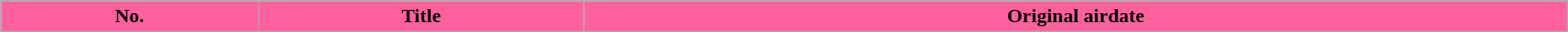<table class="wikitable plainrowheaders" width="100%">
<tr>
<th style="background: #FF619E;">No.</th>
<th style="background: #FF619E;">Title</th>
<th style="background: #FF619E;">Original airdate<br></th>
</tr>
</table>
